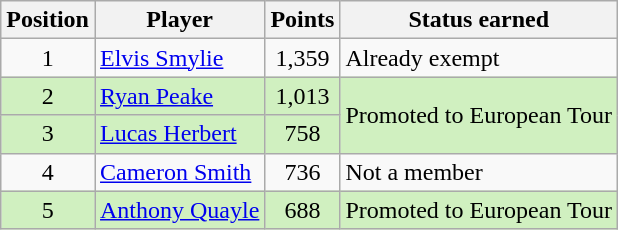<table class="wikitable">
<tr>
<th>Position</th>
<th>Player</th>
<th>Points</th>
<th>Status earned</th>
</tr>
<tr>
<td align=center>1</td>
<td> <a href='#'>Elvis Smylie</a></td>
<td align=center>1,359</td>
<td>Already exempt</td>
</tr>
<tr style="background:#D0F0C0;">
<td align=center>2</td>
<td> <a href='#'>Ryan Peake</a></td>
<td align=center>1,013</td>
<td rowspan=2>Promoted to European Tour</td>
</tr>
<tr style="background:#D0F0C0;">
<td align=center>3</td>
<td> <a href='#'>Lucas Herbert</a></td>
<td align=center>758</td>
</tr>
<tr>
<td align=center>4</td>
<td> <a href='#'>Cameron Smith</a></td>
<td align=center>736</td>
<td>Not a member</td>
</tr>
<tr style="background:#D0F0C0;">
<td align=center>5</td>
<td> <a href='#'>Anthony Quayle</a></td>
<td align=center>688</td>
<td>Promoted to European Tour<br></td>
</tr>
</table>
